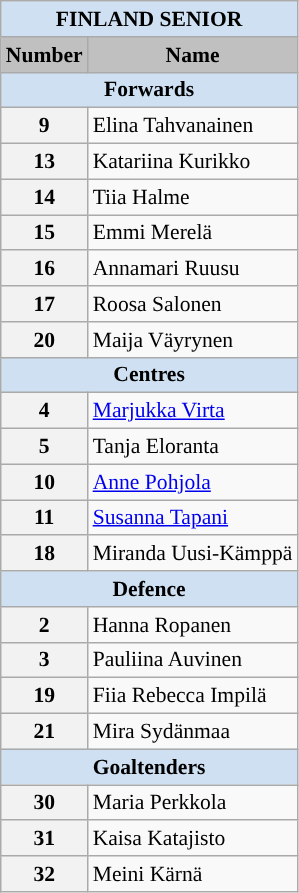<table class="wikitable" style="text-align:left; font-size:90%;">
<tr>
<th style=background:#CEE0F2 colspan=2><span>FINLAND SENIOR</span></th>
</tr>
<tr>
<th style="background:silver;">Number</th>
<th style="background:silver;">Name</th>
</tr>
<tr>
<th style=background:#CEE0F2 colspan=2><span>Forwards</span></th>
</tr>
<tr>
<th>9</th>
<td>Elina Tahvanainen</td>
</tr>
<tr>
<th>13</th>
<td>Katariina Kurikko</td>
</tr>
<tr>
<th>14</th>
<td>Tiia Halme</td>
</tr>
<tr>
<th>15</th>
<td>Emmi Merelä</td>
</tr>
<tr>
<th>16</th>
<td>Annamari Ruusu</td>
</tr>
<tr>
<th>17</th>
<td>Roosa Salonen</td>
</tr>
<tr>
<th>20</th>
<td>Maija Väyrynen</td>
</tr>
<tr>
<th style=background:#CEE0F2 colspan=4><span>Centres</span></th>
</tr>
<tr>
<th>4</th>
<td><a href='#'>Marjukka Virta</a></td>
</tr>
<tr>
<th>5</th>
<td>Tanja Eloranta</td>
</tr>
<tr>
<th>10</th>
<td><a href='#'>Anne Pohjola</a></td>
</tr>
<tr>
<th>11</th>
<td><a href='#'>Susanna Tapani</a></td>
</tr>
<tr>
<th>18</th>
<td>Miranda Uusi-Kämppä</td>
</tr>
<tr>
<th style=background:#CEE0F2 colspan=2><span>Defence</span></th>
</tr>
<tr>
<th>2</th>
<td>Hanna Ropanen</td>
</tr>
<tr>
<th>3</th>
<td>Pauliina Auvinen</td>
</tr>
<tr>
<th>19</th>
<td>Fiia Rebecca Impilä</td>
</tr>
<tr>
<th>21</th>
<td>Mira Sydänmaa</td>
</tr>
<tr>
<th style=background:#CEE0F2 colspan=2><span>Goaltenders</span></th>
</tr>
<tr>
<th>30</th>
<td>Maria Perkkola</td>
</tr>
<tr>
<th>31</th>
<td>Kaisa Katajisto</td>
</tr>
<tr>
<th>32</th>
<td>Meini Kärnä</td>
</tr>
</table>
